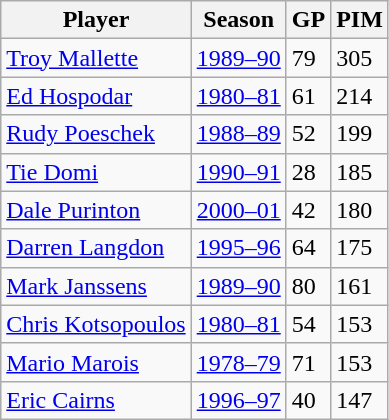<table class="wikitable">
<tr>
<th>Player</th>
<th>Season</th>
<th>GP</th>
<th>PIM</th>
</tr>
<tr>
<td><a href='#'>Troy Mallette</a></td>
<td><a href='#'>1989–90</a></td>
<td>79</td>
<td>305</td>
</tr>
<tr>
<td><a href='#'>Ed Hospodar</a></td>
<td><a href='#'>1980–81</a></td>
<td>61</td>
<td>214</td>
</tr>
<tr>
<td><a href='#'>Rudy Poeschek</a></td>
<td><a href='#'>1988–89</a></td>
<td>52</td>
<td>199</td>
</tr>
<tr>
<td><a href='#'>Tie Domi</a></td>
<td><a href='#'>1990–91</a></td>
<td>28</td>
<td>185</td>
</tr>
<tr>
<td><a href='#'>Dale Purinton</a></td>
<td><a href='#'>2000–01</a></td>
<td>42</td>
<td>180</td>
</tr>
<tr>
<td><a href='#'>Darren Langdon</a></td>
<td><a href='#'>1995–96</a></td>
<td>64</td>
<td>175</td>
</tr>
<tr>
<td><a href='#'>Mark Janssens</a></td>
<td><a href='#'>1989–90</a></td>
<td>80</td>
<td>161</td>
</tr>
<tr>
<td><a href='#'>Chris Kotsopoulos</a></td>
<td><a href='#'>1980–81</a></td>
<td>54</td>
<td>153</td>
</tr>
<tr>
<td><a href='#'>Mario Marois</a></td>
<td><a href='#'>1978–79</a></td>
<td>71</td>
<td>153</td>
</tr>
<tr>
<td><a href='#'>Eric Cairns</a></td>
<td><a href='#'>1996–97</a></td>
<td>40</td>
<td>147</td>
</tr>
</table>
